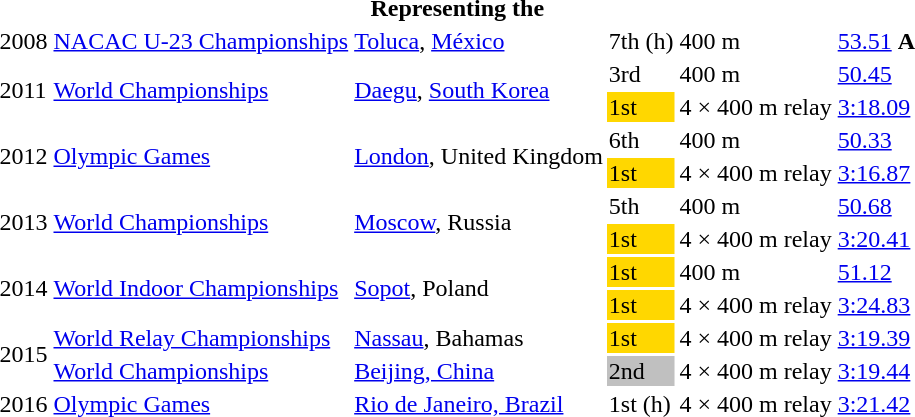<table>
<tr>
<th colspan="7">Representing the </th>
</tr>
<tr>
<td>2008</td>
<td><a href='#'>NACAC U-23 Championships</a></td>
<td><a href='#'>Toluca</a>, <a href='#'>México</a></td>
<td>7th (h)</td>
<td>400 m</td>
<td><a href='#'>53.51</a> <strong>A</strong></td>
</tr>
<tr>
<td rowspan=2>2011</td>
<td rowspan=2><a href='#'>World Championships</a></td>
<td rowspan=2><a href='#'>Daegu</a>, <a href='#'>South Korea</a></td>
<td>3rd</td>
<td>400 m</td>
<td><a href='#'>50.45</a></td>
</tr>
<tr>
<td style="background:gold;">1st</td>
<td>4 × 400 m relay</td>
<td><a href='#'>3:18.09</a></td>
</tr>
<tr>
<td rowspan=2>2012</td>
<td rowspan=2><a href='#'>Olympic Games</a></td>
<td rowspan=2><a href='#'>London</a>, United Kingdom</td>
<td>6th</td>
<td>400 m</td>
<td><a href='#'>50.33</a></td>
</tr>
<tr>
<td style="background:gold;">1st</td>
<td>4 × 400 m relay</td>
<td><a href='#'>3:16.87</a></td>
</tr>
<tr>
<td rowspan=2>2013</td>
<td rowspan=2><a href='#'>World Championships</a></td>
<td rowspan=2><a href='#'>Moscow</a>, Russia</td>
<td>5th</td>
<td>400 m</td>
<td><a href='#'>50.68</a></td>
</tr>
<tr>
<td style="background:gold;">1st</td>
<td>4 × 400 m relay</td>
<td><a href='#'>3:20.41</a></td>
</tr>
<tr>
<td rowspan=2>2014</td>
<td rowspan=2><a href='#'>World Indoor Championships</a></td>
<td rowspan=2><a href='#'>Sopot</a>, Poland</td>
<td style="background:gold;">1st</td>
<td>400 m</td>
<td><a href='#'>51.12</a></td>
</tr>
<tr>
<td style="background:gold;">1st</td>
<td>4 × 400 m relay</td>
<td><a href='#'>3:24.83</a></td>
</tr>
<tr>
<td rowspan=2>2015</td>
<td><a href='#'>World Relay Championships</a></td>
<td><a href='#'>Nassau</a>, Bahamas</td>
<td style="background:gold;">1st</td>
<td>4 × 400 m relay</td>
<td><a href='#'>3:19.39</a></td>
</tr>
<tr>
<td><a href='#'>World Championships</a></td>
<td><a href='#'>Beijing, China</a></td>
<td style="background:silver;">2nd</td>
<td>4 × 400 m relay</td>
<td><a href='#'>3:19.44</a></td>
</tr>
<tr>
<td>2016</td>
<td><a href='#'>Olympic Games</a></td>
<td><a href='#'>Rio de Janeiro, Brazil</a></td>
<td>1st (h)</td>
<td>4 × 400 m relay</td>
<td><a href='#'>3:21.42</a></td>
</tr>
</table>
